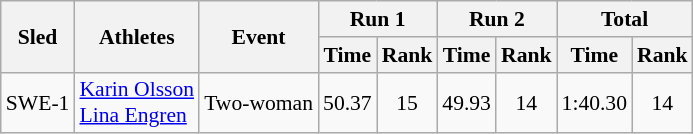<table class="wikitable" border="1" style="font-size:90%">
<tr>
<th rowspan="2">Sled</th>
<th rowspan="2">Athletes</th>
<th rowspan="2">Event</th>
<th colspan="2">Run 1</th>
<th colspan="2">Run 2</th>
<th colspan="2">Total</th>
</tr>
<tr>
<th>Time</th>
<th>Rank</th>
<th>Time</th>
<th>Rank</th>
<th>Time</th>
<th>Rank</th>
</tr>
<tr>
<td align="center">SWE-1</td>
<td><a href='#'>Karin Olsson</a><br><a href='#'>Lina Engren</a></td>
<td>Two-woman</td>
<td align="center">50.37</td>
<td align="center">15</td>
<td align="center">49.93</td>
<td align="center">14</td>
<td align="center">1:40.30</td>
<td align="center">14</td>
</tr>
</table>
